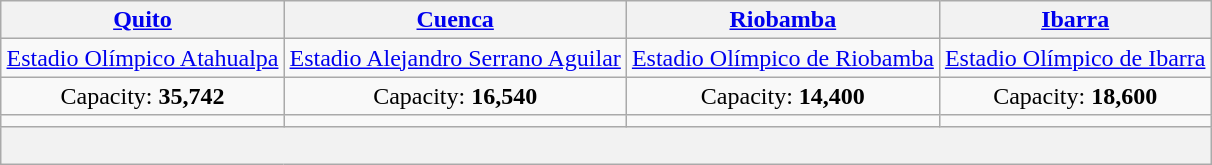<table class="wikitable" style="text-align:center;margin:1em auto;">
<tr>
<th><a href='#'>Quito</a></th>
<th><a href='#'>Cuenca</a></th>
<th><a href='#'>Riobamba</a></th>
<th><a href='#'>Ibarra</a></th>
</tr>
<tr>
<td><a href='#'>Estadio Olímpico Atahualpa</a></td>
<td><a href='#'>Estadio Alejandro Serrano Aguilar</a></td>
<td><a href='#'>Estadio Olímpico de Riobamba</a></td>
<td><a href='#'>Estadio Olímpico de Ibarra</a></td>
</tr>
<tr>
<td>Capacity: <strong>35,742</strong></td>
<td>Capacity: <strong>16,540</strong></td>
<td>Capacity: <strong>14,400</strong></td>
<td>Capacity: <strong>18,600</strong></td>
</tr>
<tr>
<td></td>
<td></td>
<td></td>
<td></td>
</tr>
<tr>
<th colspan="4"><br></th>
</tr>
</table>
